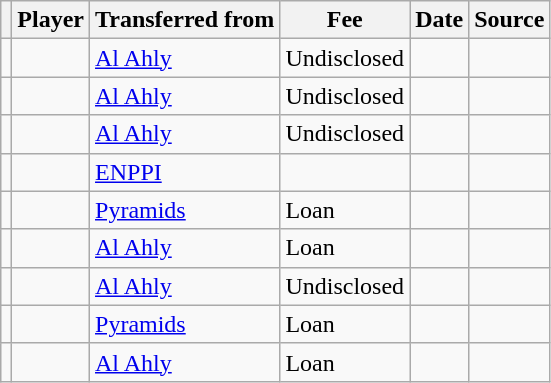<table class="wikitable plainrowheaders sortable">
<tr>
<th></th>
<th scope="col">Player</th>
<th>Transferred from</th>
<th style="width: 65px;">Fee</th>
<th scope="col">Date</th>
<th scope="col">Source</th>
</tr>
<tr>
<td align="center"></td>
<td></td>
<td> <a href='#'>Al Ahly</a></td>
<td>Undisclosed</td>
<td></td>
<td></td>
</tr>
<tr>
<td align="center"></td>
<td></td>
<td> <a href='#'>Al Ahly</a></td>
<td>Undisclosed</td>
<td></td>
<td></td>
</tr>
<tr>
<td align="center"></td>
<td></td>
<td> <a href='#'>Al Ahly</a></td>
<td>Undisclosed</td>
<td></td>
<td></td>
</tr>
<tr>
<td align="center"></td>
<td></td>
<td> <a href='#'>ENPPI</a></td>
<td></td>
<td></td>
<td></td>
</tr>
<tr>
<td align="center"></td>
<td></td>
<td> <a href='#'>Pyramids</a></td>
<td>Loan</td>
<td></td>
<td></td>
</tr>
<tr>
<td align="center"></td>
<td></td>
<td> <a href='#'>Al Ahly</a></td>
<td>Loan</td>
<td></td>
<td></td>
</tr>
<tr>
<td align="center"></td>
<td></td>
<td> <a href='#'>Al Ahly</a></td>
<td>Undisclosed</td>
<td></td>
<td></td>
</tr>
<tr>
<td align="center"></td>
<td></td>
<td> <a href='#'>Pyramids</a></td>
<td>Loan</td>
<td></td>
<td></td>
</tr>
<tr>
<td align="center"></td>
<td></td>
<td> <a href='#'>Al Ahly</a></td>
<td>Loan</td>
<td></td>
<td></td>
</tr>
</table>
